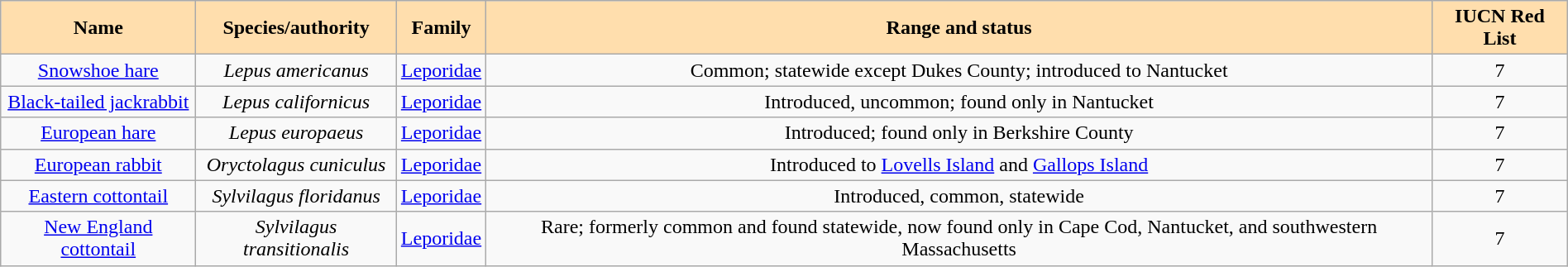<table class="sortable wikitable" style="margin:1em auto; text-align:center;">
<tr>
<th style=background:navajowhite>Name</th>
<th style=background:navajowhite>Species/authority</th>
<th style=background:navajowhite>Family</th>
<th style=background:navajowhite>Range and status</th>
<th style=background:navajowhite>IUCN Red List</th>
</tr>
<tr>
<td><a href='#'>Snowshoe hare</a><br></td>
<td><em>Lepus americanus</em><br></td>
<td><a href='#'>Leporidae</a></td>
<td>Common; statewide except Dukes County; introduced to Nantucket</td>
<td><div>7</div></td>
</tr>
<tr>
<td><a href='#'>Black-tailed jackrabbit</a><br></td>
<td><em>Lepus californicus</em><br></td>
<td><a href='#'>Leporidae</a></td>
<td>Introduced, uncommon; found only in Nantucket</td>
<td><div>7</div></td>
</tr>
<tr>
<td><a href='#'>European hare</a><br></td>
<td><em>Lepus europaeus</em><br></td>
<td><a href='#'>Leporidae</a></td>
<td>Introduced; found only in Berkshire County</td>
<td><div>7</div></td>
</tr>
<tr>
<td><a href='#'>European rabbit</a><br></td>
<td><em>Oryctolagus cuniculus</em><br></td>
<td><a href='#'>Leporidae</a></td>
<td>Introduced to <a href='#'>Lovells Island</a> and <a href='#'>Gallops Island</a></td>
<td><div>7</div></td>
</tr>
<tr>
<td><a href='#'>Eastern cottontail</a><br></td>
<td><em>Sylvilagus floridanus</em><br></td>
<td><a href='#'>Leporidae</a></td>
<td>Introduced, common, statewide</td>
<td><div>7</div></td>
</tr>
<tr>
<td><a href='#'>New England cottontail</a><br></td>
<td><em>Sylvilagus transitionalis</em><br></td>
<td><a href='#'>Leporidae</a></td>
<td>Rare; formerly common and found statewide, now found only in Cape Cod, Nantucket, and southwestern Massachusetts</td>
<td><div>7</div></td>
</tr>
</table>
